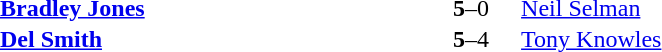<table width="50%" cellspacing="1">
<tr>
<th width=45%></th>
<th width=10%></th>
<th width=45%></th>
</tr>
<tr>
<td> <strong><a href='#'>Bradley Jones</a></strong></td>
<td align="center"><strong>5</strong>–0</td>
<td> <a href='#'>Neil Selman</a></td>
</tr>
<tr>
<td> <strong><a href='#'>Del Smith</a></strong></td>
<td align="center"><strong>5</strong>–4</td>
<td> <a href='#'>Tony Knowles</a></td>
</tr>
<tr>
</tr>
</table>
